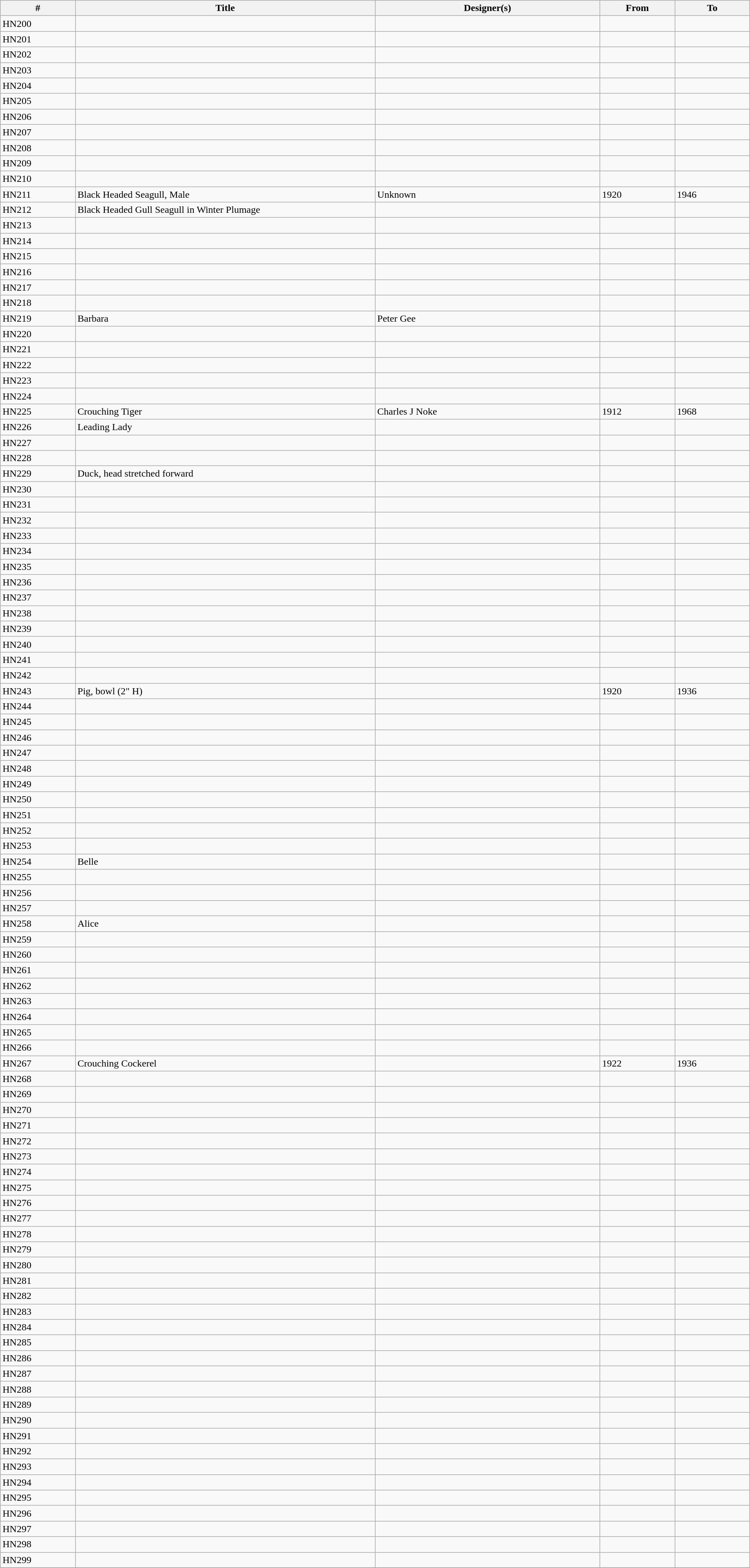<table class="wikitable collapsible" width="97%" border="1" cellpadding="1" cellspacing="0" align="centre">
<tr>
<th width=10%>#</th>
<th width=40%>Title</th>
<th width=30%>Designer(s)</th>
<th width=10%>From</th>
<th width=10%>To</th>
</tr>
<tr>
<td>HN200</td>
<td></td>
<td></td>
<td></td>
<td></td>
</tr>
<tr>
<td>HN201</td>
<td></td>
<td></td>
<td></td>
<td></td>
</tr>
<tr>
<td>HN202</td>
<td></td>
<td></td>
<td></td>
<td></td>
</tr>
<tr>
<td>HN203</td>
<td></td>
<td></td>
<td></td>
<td></td>
</tr>
<tr>
<td>HN204</td>
<td></td>
<td></td>
<td></td>
<td></td>
</tr>
<tr>
<td>HN205</td>
<td></td>
<td></td>
<td></td>
<td></td>
</tr>
<tr>
<td>HN206</td>
<td></td>
<td></td>
<td></td>
<td></td>
</tr>
<tr>
<td>HN207</td>
<td></td>
<td></td>
<td></td>
<td></td>
</tr>
<tr>
<td>HN208</td>
<td></td>
<td></td>
<td></td>
<td></td>
</tr>
<tr>
<td>HN209</td>
<td></td>
<td></td>
<td></td>
<td></td>
</tr>
<tr>
<td>HN210</td>
<td></td>
<td></td>
<td></td>
<td></td>
</tr>
<tr>
<td>HN211</td>
<td>Black Headed Seagull, Male</td>
<td>Unknown</td>
<td>1920</td>
<td>1946</td>
</tr>
<tr>
<td>HN212</td>
<td>Black Headed Gull Seagull in Winter Plumage</td>
<td></td>
<td></td>
<td></td>
</tr>
<tr>
<td>HN213</td>
<td></td>
<td></td>
<td></td>
<td></td>
</tr>
<tr>
<td>HN214</td>
<td></td>
<td></td>
<td></td>
<td></td>
</tr>
<tr>
<td>HN215</td>
<td></td>
<td></td>
<td></td>
<td></td>
</tr>
<tr>
<td>HN216</td>
<td></td>
<td></td>
<td></td>
<td></td>
</tr>
<tr>
<td>HN217</td>
<td></td>
<td></td>
<td></td>
<td></td>
</tr>
<tr>
<td>HN218</td>
<td></td>
<td></td>
<td></td>
<td></td>
</tr>
<tr>
<td>HN219</td>
<td>Barbara</td>
<td>Peter Gee</td>
<td></td>
<td></td>
</tr>
<tr>
<td>HN220</td>
<td></td>
<td></td>
<td></td>
<td></td>
</tr>
<tr>
<td>HN221</td>
<td></td>
<td></td>
<td></td>
<td></td>
</tr>
<tr>
<td>HN222</td>
<td></td>
<td></td>
<td></td>
<td></td>
</tr>
<tr>
<td>HN223</td>
<td></td>
<td></td>
<td></td>
<td></td>
</tr>
<tr>
<td>HN224</td>
<td></td>
<td></td>
<td></td>
<td></td>
</tr>
<tr>
<td>HN225</td>
<td>Crouching Tiger</td>
<td>Charles J Noke</td>
<td>1912</td>
<td>1968</td>
</tr>
<tr>
<td>HN226</td>
<td>Leading Lady</td>
<td></td>
<td></td>
<td></td>
</tr>
<tr>
<td>HN227</td>
<td></td>
<td></td>
<td></td>
<td></td>
</tr>
<tr>
<td>HN228</td>
<td></td>
<td></td>
<td></td>
<td></td>
</tr>
<tr>
<td>HN229</td>
<td>Duck, head stretched forward</td>
<td></td>
<td></td>
<td></td>
</tr>
<tr>
<td>HN230</td>
<td></td>
<td></td>
<td></td>
<td></td>
</tr>
<tr>
<td>HN231</td>
<td></td>
<td></td>
<td></td>
<td></td>
</tr>
<tr>
<td>HN232</td>
<td></td>
<td></td>
<td></td>
<td></td>
</tr>
<tr>
<td>HN233</td>
<td></td>
<td></td>
<td></td>
<td></td>
</tr>
<tr>
<td>HN234</td>
<td></td>
<td></td>
<td></td>
<td></td>
</tr>
<tr>
<td>HN235</td>
<td></td>
<td></td>
<td></td>
<td></td>
</tr>
<tr>
<td>HN236</td>
<td></td>
<td></td>
<td></td>
<td></td>
</tr>
<tr>
<td>HN237</td>
<td></td>
<td></td>
<td></td>
<td></td>
</tr>
<tr>
<td>HN238</td>
<td></td>
<td></td>
<td></td>
<td></td>
</tr>
<tr>
<td>HN239</td>
<td></td>
<td></td>
<td></td>
<td></td>
</tr>
<tr>
<td>HN240</td>
<td></td>
<td></td>
<td></td>
<td></td>
</tr>
<tr>
<td>HN241</td>
<td></td>
<td></td>
<td></td>
<td></td>
</tr>
<tr>
<td>HN242</td>
<td></td>
<td></td>
<td></td>
<td></td>
</tr>
<tr>
<td>HN243</td>
<td>Pig, bowl (2" H)</td>
<td></td>
<td>1920</td>
<td>1936</td>
</tr>
<tr>
<td>HN244</td>
<td></td>
<td></td>
<td></td>
<td></td>
</tr>
<tr>
<td>HN245</td>
<td></td>
<td></td>
<td></td>
<td></td>
</tr>
<tr>
<td>HN246</td>
<td></td>
<td></td>
<td></td>
<td></td>
</tr>
<tr>
<td>HN247</td>
<td></td>
<td></td>
<td></td>
<td></td>
</tr>
<tr>
<td>HN248</td>
<td></td>
<td></td>
<td></td>
<td></td>
</tr>
<tr>
<td>HN249</td>
<td></td>
<td></td>
<td></td>
<td></td>
</tr>
<tr>
<td>HN250</td>
<td></td>
<td></td>
<td></td>
<td></td>
</tr>
<tr>
<td>HN251</td>
<td></td>
<td></td>
<td></td>
<td></td>
</tr>
<tr>
<td>HN252</td>
<td></td>
<td></td>
<td></td>
<td></td>
</tr>
<tr>
<td>HN253</td>
<td></td>
<td></td>
<td></td>
<td></td>
</tr>
<tr>
<td>HN254</td>
<td>Belle</td>
<td></td>
<td></td>
<td></td>
</tr>
<tr>
<td>HN255</td>
<td></td>
<td></td>
<td></td>
<td></td>
</tr>
<tr>
<td>HN256</td>
<td></td>
<td></td>
<td></td>
<td></td>
</tr>
<tr>
<td>HN257</td>
<td></td>
<td></td>
<td></td>
<td></td>
</tr>
<tr>
<td>HN258</td>
<td>Alice</td>
<td></td>
<td></td>
<td></td>
</tr>
<tr>
<td>HN259</td>
<td></td>
<td></td>
<td></td>
<td></td>
</tr>
<tr>
<td>HN260</td>
<td></td>
<td></td>
<td></td>
<td></td>
</tr>
<tr>
<td>HN261</td>
<td></td>
<td></td>
<td></td>
<td></td>
</tr>
<tr>
<td>HN262</td>
<td></td>
<td></td>
<td></td>
<td></td>
</tr>
<tr>
<td>HN263</td>
<td></td>
<td></td>
<td></td>
<td></td>
</tr>
<tr>
<td>HN264</td>
<td></td>
<td></td>
<td></td>
<td></td>
</tr>
<tr>
<td>HN265</td>
<td></td>
<td></td>
<td></td>
<td></td>
</tr>
<tr>
<td>HN266</td>
<td></td>
<td></td>
<td></td>
<td></td>
</tr>
<tr>
<td>HN267</td>
<td>Crouching Cockerel</td>
<td></td>
<td>1922</td>
<td>1936</td>
</tr>
<tr>
<td>HN268</td>
<td></td>
<td></td>
<td></td>
<td></td>
</tr>
<tr>
<td>HN269</td>
<td></td>
<td></td>
<td></td>
<td></td>
</tr>
<tr>
<td>HN270</td>
<td></td>
<td></td>
<td></td>
<td></td>
</tr>
<tr>
<td>HN271</td>
<td></td>
<td></td>
<td></td>
<td></td>
</tr>
<tr>
<td>HN272</td>
<td></td>
<td></td>
<td></td>
<td></td>
</tr>
<tr>
<td>HN273</td>
<td></td>
<td></td>
<td></td>
<td></td>
</tr>
<tr>
<td>HN274</td>
<td></td>
<td></td>
<td></td>
<td></td>
</tr>
<tr>
<td>HN275</td>
<td></td>
<td></td>
<td></td>
<td></td>
</tr>
<tr>
<td>HN276</td>
<td></td>
<td></td>
<td></td>
<td></td>
</tr>
<tr>
<td>HN277</td>
<td></td>
<td></td>
<td></td>
<td></td>
</tr>
<tr>
<td>HN278</td>
<td></td>
<td></td>
<td></td>
<td></td>
</tr>
<tr>
<td>HN279</td>
<td></td>
<td></td>
<td></td>
<td></td>
</tr>
<tr>
<td>HN280</td>
<td></td>
<td></td>
<td></td>
<td></td>
</tr>
<tr>
<td>HN281</td>
<td></td>
<td></td>
<td></td>
<td></td>
</tr>
<tr>
<td>HN282</td>
<td></td>
<td></td>
<td></td>
<td></td>
</tr>
<tr>
<td>HN283</td>
<td></td>
<td></td>
<td></td>
<td></td>
</tr>
<tr>
<td>HN284</td>
<td></td>
<td></td>
<td></td>
<td></td>
</tr>
<tr>
<td>HN285</td>
<td></td>
<td></td>
<td></td>
<td></td>
</tr>
<tr>
<td>HN286</td>
<td></td>
<td></td>
<td></td>
<td></td>
</tr>
<tr>
<td>HN287</td>
<td></td>
<td></td>
<td></td>
<td></td>
</tr>
<tr>
<td>HN288</td>
<td></td>
<td></td>
<td></td>
<td></td>
</tr>
<tr>
<td>HN289</td>
<td></td>
<td></td>
<td></td>
<td></td>
</tr>
<tr>
<td>HN290</td>
<td></td>
<td></td>
<td></td>
<td></td>
</tr>
<tr>
<td>HN291</td>
<td></td>
<td></td>
<td></td>
<td></td>
</tr>
<tr>
<td>HN292</td>
<td></td>
<td></td>
<td></td>
<td></td>
</tr>
<tr>
<td>HN293</td>
<td></td>
<td></td>
<td></td>
<td></td>
</tr>
<tr>
<td>HN294</td>
<td></td>
<td></td>
<td></td>
<td></td>
</tr>
<tr>
<td>HN295</td>
<td></td>
<td></td>
<td></td>
<td></td>
</tr>
<tr>
<td>HN296</td>
<td></td>
<td></td>
<td></td>
<td></td>
</tr>
<tr>
<td>HN297</td>
<td></td>
<td></td>
<td></td>
<td></td>
</tr>
<tr>
<td>HN298</td>
<td></td>
<td></td>
<td></td>
<td></td>
</tr>
<tr>
<td>HN299</td>
<td></td>
<td></td>
<td></td>
<td></td>
</tr>
<tr>
</tr>
</table>
